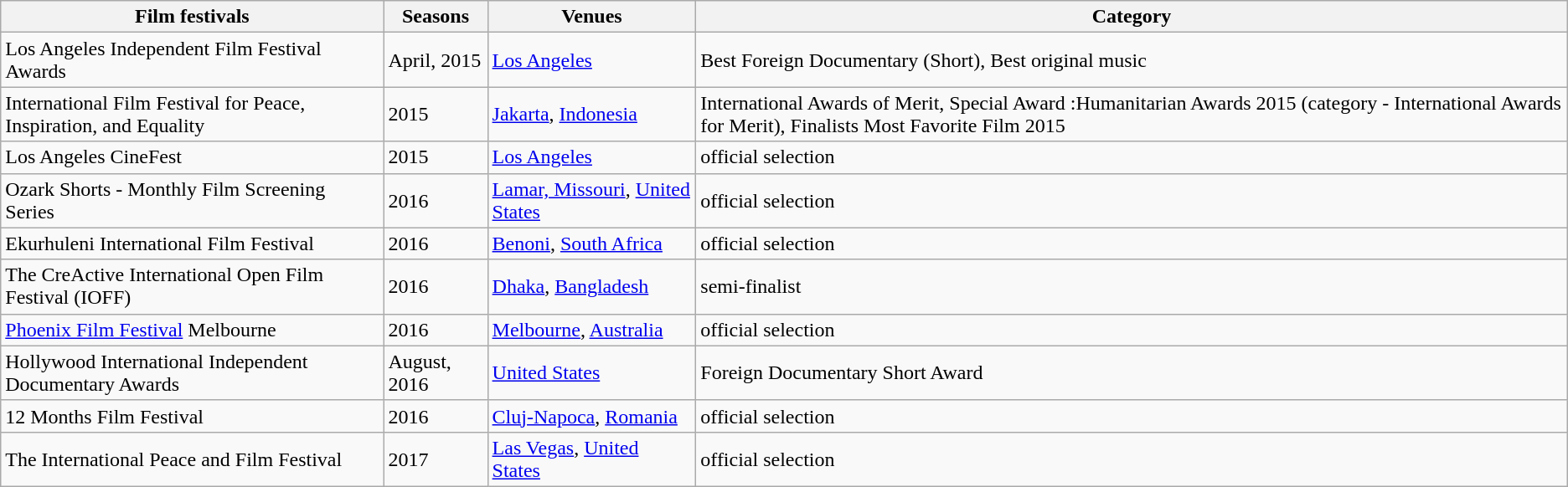<table class="wikitable">
<tr>
<th>Film festivals</th>
<th>Seasons</th>
<th>Venues</th>
<th>Category</th>
</tr>
<tr>
<td>Los Angeles Independent Film Festival Awards</td>
<td>April, 2015</td>
<td><a href='#'>Los Angeles</a></td>
<td>Best Foreign Documentary (Short), Best original music</td>
</tr>
<tr>
<td>International Film Festival for Peace, Inspiration, and Equality</td>
<td>2015</td>
<td><a href='#'>Jakarta</a>, <a href='#'>Indonesia</a></td>
<td>International Awards of Merit, Special Award :Humanitarian Awards 2015 (category - International Awards for Merit), Finalists Most Favorite Film 2015</td>
</tr>
<tr>
<td>Los Angeles CineFest</td>
<td>2015</td>
<td><a href='#'>Los Angeles</a></td>
<td>official selection</td>
</tr>
<tr>
<td>Ozark Shorts - Monthly Film Screening Series</td>
<td>2016</td>
<td><a href='#'>Lamar, Missouri</a>, <a href='#'>United States</a></td>
<td>official selection</td>
</tr>
<tr>
<td>Ekurhuleni International Film Festival</td>
<td>2016</td>
<td><a href='#'>Benoni</a>, <a href='#'>South Africa</a></td>
<td>official selection</td>
</tr>
<tr>
<td>The CreActive International Open Film Festival (IOFF)</td>
<td>2016</td>
<td><a href='#'>Dhaka</a>, <a href='#'>Bangladesh</a></td>
<td>semi-finalist</td>
</tr>
<tr>
<td><a href='#'>Phoenix Film Festival</a> Melbourne</td>
<td>2016</td>
<td><a href='#'>Melbourne</a>, <a href='#'>Australia</a></td>
<td>official selection</td>
</tr>
<tr>
<td>Hollywood International Independent Documentary Awards</td>
<td>August, 2016</td>
<td><a href='#'>United States</a></td>
<td>Foreign Documentary Short Award</td>
</tr>
<tr>
<td>12 Months Film Festival</td>
<td>2016</td>
<td><a href='#'>Cluj-Napoca</a>, <a href='#'>Romania</a></td>
<td>official selection</td>
</tr>
<tr>
<td>The International Peace and Film Festival</td>
<td>2017</td>
<td><a href='#'>Las Vegas</a>, <a href='#'>United States</a></td>
<td>official selection</td>
</tr>
</table>
